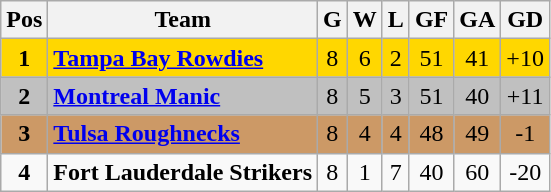<table class="wikitable sortable">
<tr>
<th>Pos</th>
<th>Team</th>
<th>G</th>
<th>W</th>
<th>L</th>
<th>GF</th>
<th>GA</th>
<th>GD</th>
</tr>
<tr bgcolor=gold>
<td align=center><strong>1</strong></td>
<td><strong><a href='#'>Tampa Bay Rowdies</a></strong></td>
<td align=center>8</td>
<td align=center>6</td>
<td align=center>2</td>
<td align=center>51</td>
<td align=center>41</td>
<td align=center>+10</td>
</tr>
<tr bgcolor=silver>
<td align=center><strong>2</strong></td>
<td><strong><a href='#'>Montreal Manic</a></strong></td>
<td align=center>8</td>
<td align=center>5</td>
<td align=center>3</td>
<td align=center>51</td>
<td align=center>40</td>
<td align=center>+11</td>
</tr>
<tr bgcolor=#c96>
<td align=center><strong>3</strong></td>
<td><strong><a href='#'>Tulsa Roughnecks</a></strong></td>
<td align=center>8</td>
<td align=center>4</td>
<td align=center>4</td>
<td align=center>48</td>
<td align=center>49</td>
<td align=center>-1</td>
</tr>
<tr>
<td align=center><strong>4</strong></td>
<td><strong>Fort Lauderdale Strikers</strong></td>
<td align=center>8</td>
<td align=center>1</td>
<td align=center>7</td>
<td align=center>40</td>
<td align=center>60</td>
<td align=center>-20</td>
</tr>
</table>
